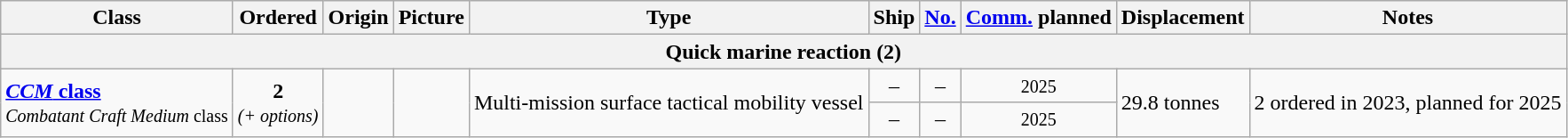<table class="wikitable">
<tr>
<th>Class</th>
<th>Ordered</th>
<th>Origin</th>
<th>Picture</th>
<th>Type</th>
<th>Ship</th>
<th><a href='#'>No.</a></th>
<th><a href='#'>Comm.</a> planned</th>
<th>Displacement</th>
<th>Notes</th>
</tr>
<tr>
<th colspan="10">Quick marine reaction (2)</th>
</tr>
<tr>
<td rowspan="2"><strong><a href='#'><em>CCM</em> class</a></strong><br><small><em>Combatant Craft Medium</em> class</small></td>
<td rowspan="2" style="text-align: center;"><strong>2</strong><br><em><small>(+ options)</small></em></td>
<td rowspan="2"></td>
<td rowspan="2"></td>
<td rowspan="2">Multi-mission surface tactical mobility vessel</td>
<td style="text-align: center;">–</td>
<td style="text-align: center;">–</td>
<td style="text-align: center;"><small>2025</small></td>
<td rowspan="2">29.8 tonnes</td>
<td rowspan="2">2 ordered in 2023, planned for 2025</td>
</tr>
<tr>
<td style="text-align: center;">–</td>
<td style="text-align: center;">–</td>
<td style="text-align: center;"><small>2025</small></td>
</tr>
</table>
